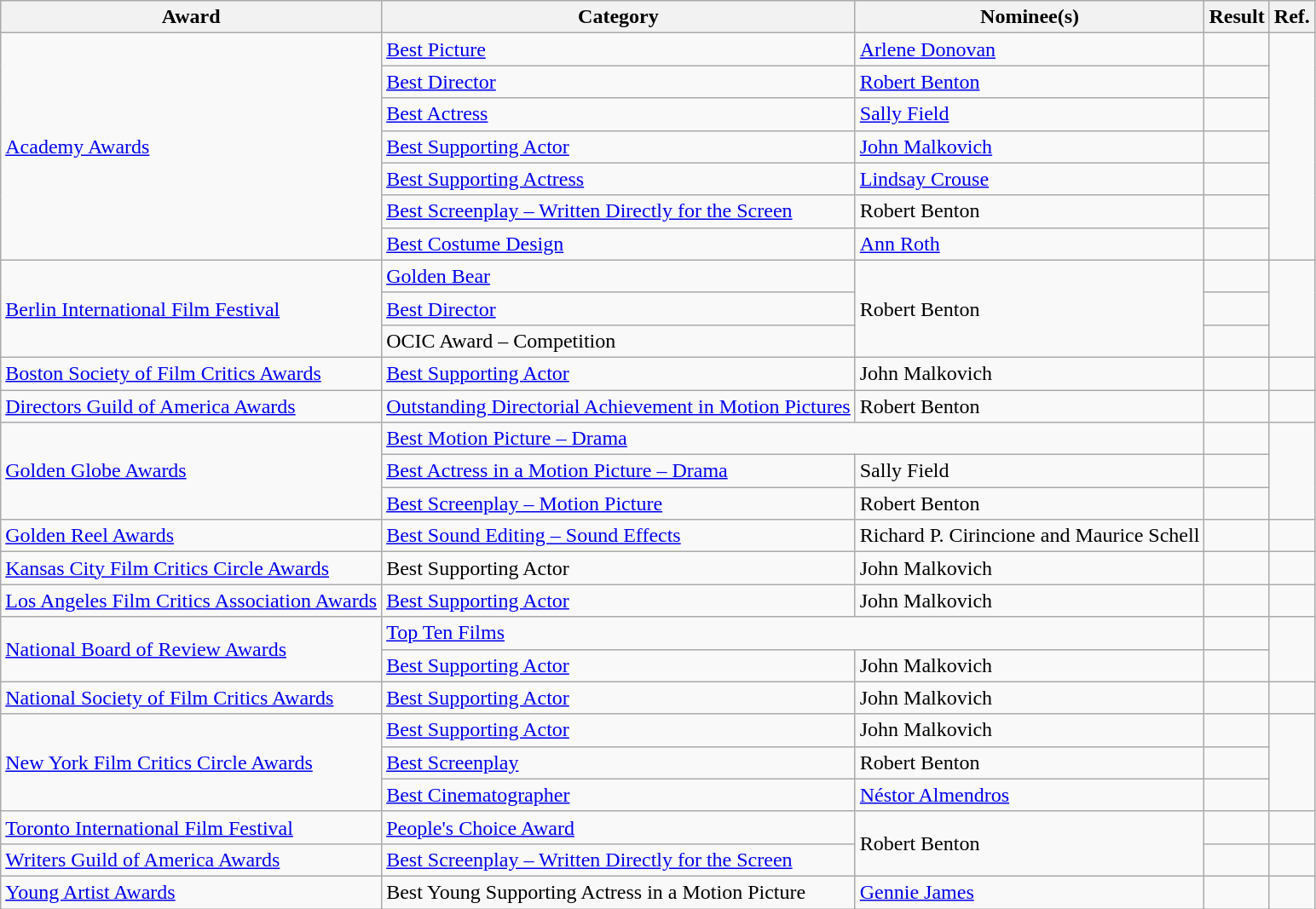<table class="wikitable plainrowheaders">
<tr>
<th>Award</th>
<th>Category</th>
<th>Nominee(s)</th>
<th>Result</th>
<th>Ref.</th>
</tr>
<tr>
<td rowspan="7"><a href='#'>Academy Awards</a></td>
<td><a href='#'>Best Picture</a></td>
<td><a href='#'>Arlene Donovan</a></td>
<td></td>
<td align="center" rowspan="7"></td>
</tr>
<tr>
<td><a href='#'>Best Director</a></td>
<td><a href='#'>Robert Benton</a></td>
<td></td>
</tr>
<tr>
<td><a href='#'>Best Actress</a></td>
<td><a href='#'>Sally Field</a></td>
<td></td>
</tr>
<tr>
<td><a href='#'>Best Supporting Actor</a></td>
<td><a href='#'>John Malkovich</a></td>
<td></td>
</tr>
<tr>
<td><a href='#'>Best Supporting Actress</a></td>
<td><a href='#'>Lindsay Crouse</a></td>
<td></td>
</tr>
<tr>
<td><a href='#'>Best Screenplay – Written Directly for the Screen</a></td>
<td>Robert Benton</td>
<td></td>
</tr>
<tr>
<td><a href='#'>Best Costume Design</a></td>
<td><a href='#'>Ann Roth</a></td>
<td></td>
</tr>
<tr>
<td rowspan="3"><a href='#'>Berlin International Film Festival</a></td>
<td><a href='#'>Golden Bear</a></td>
<td rowspan="3">Robert Benton</td>
<td></td>
<td align="center" rowspan="3"></td>
</tr>
<tr>
<td><a href='#'>Best Director</a></td>
<td></td>
</tr>
<tr>
<td>OCIC Award – Competition</td>
<td></td>
</tr>
<tr>
<td><a href='#'>Boston Society of Film Critics Awards</a></td>
<td><a href='#'>Best Supporting Actor</a></td>
<td>John Malkovich</td>
<td></td>
<td align="center"></td>
</tr>
<tr>
<td><a href='#'>Directors Guild of America Awards</a></td>
<td><a href='#'>Outstanding Directorial Achievement in Motion Pictures</a></td>
<td>Robert Benton</td>
<td></td>
<td align="center"></td>
</tr>
<tr>
<td rowspan="3"><a href='#'>Golden Globe Awards</a></td>
<td colspan="2"><a href='#'>Best Motion Picture – Drama</a></td>
<td></td>
<td align="center" rowspan="3"></td>
</tr>
<tr>
<td><a href='#'>Best Actress in a Motion Picture – Drama</a></td>
<td>Sally Field</td>
<td></td>
</tr>
<tr>
<td><a href='#'>Best Screenplay – Motion Picture</a></td>
<td>Robert Benton</td>
<td></td>
</tr>
<tr>
<td><a href='#'>Golden Reel Awards</a></td>
<td><a href='#'>Best Sound Editing – Sound Effects</a></td>
<td>Richard P. Cirincione and Maurice Schell</td>
<td></td>
<td align="center"></td>
</tr>
<tr>
<td><a href='#'>Kansas City Film Critics Circle Awards</a></td>
<td>Best Supporting Actor</td>
<td>John Malkovich</td>
<td></td>
<td align="center"></td>
</tr>
<tr>
<td><a href='#'>Los Angeles Film Critics Association Awards</a></td>
<td><a href='#'>Best Supporting Actor</a></td>
<td>John Malkovich</td>
<td></td>
<td align="center"></td>
</tr>
<tr>
<td rowspan="2"><a href='#'>National Board of Review Awards</a></td>
<td colspan="2"><a href='#'>Top Ten Films</a></td>
<td></td>
<td align="center" rowspan="2"></td>
</tr>
<tr>
<td><a href='#'>Best Supporting Actor</a></td>
<td>John Malkovich</td>
<td></td>
</tr>
<tr>
<td><a href='#'>National Society of Film Critics Awards</a></td>
<td><a href='#'>Best Supporting Actor</a></td>
<td>John Malkovich</td>
<td></td>
<td align="center"></td>
</tr>
<tr>
<td rowspan="3"><a href='#'>New York Film Critics Circle Awards</a></td>
<td><a href='#'>Best Supporting Actor</a></td>
<td>John Malkovich</td>
<td></td>
<td align="center" rowspan="3"></td>
</tr>
<tr>
<td><a href='#'>Best Screenplay</a></td>
<td>Robert Benton</td>
<td></td>
</tr>
<tr>
<td><a href='#'>Best Cinematographer</a></td>
<td><a href='#'>Néstor Almendros</a></td>
<td></td>
</tr>
<tr>
<td><a href='#'>Toronto International Film Festival</a></td>
<td><a href='#'>People's Choice Award</a></td>
<td rowspan="2">Robert Benton</td>
<td></td>
<td align="center"></td>
</tr>
<tr>
<td><a href='#'>Writers Guild of America Awards</a></td>
<td><a href='#'>Best Screenplay – Written Directly for the Screen</a></td>
<td></td>
<td align="center"></td>
</tr>
<tr>
<td><a href='#'>Young Artist Awards</a></td>
<td>Best Young Supporting Actress in a Motion Picture</td>
<td><a href='#'>Gennie James</a></td>
<td></td>
<td align="center"></td>
</tr>
</table>
